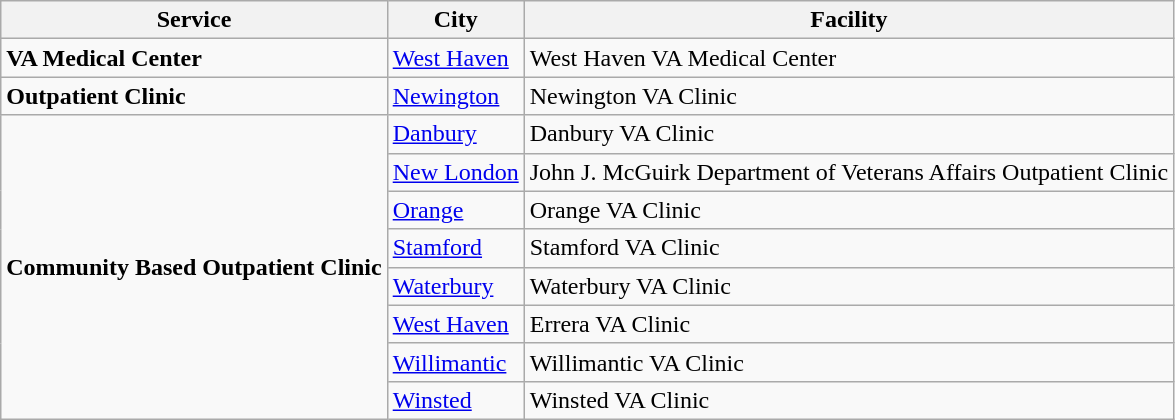<table class="wikitable">
<tr>
<th>Service</th>
<th>City</th>
<th>Facility</th>
</tr>
<tr>
<td rowspan=1><strong>VA Medical Center</strong></td>
<td><a href='#'>West Haven</a></td>
<td>West Haven VA Medical Center</td>
</tr>
<tr>
<td rowspan=><strong>Outpatient Clinic</strong></td>
<td><a href='#'>Newington</a></td>
<td>Newington VA Clinic</td>
</tr>
<tr>
<td rowspan=8><strong>Community Based Outpatient Clinic</strong></td>
<td><a href='#'>Danbury</a></td>
<td>Danbury VA Clinic</td>
</tr>
<tr>
<td><a href='#'>New London</a></td>
<td>John J. McGuirk Department of Veterans Affairs Outpatient Clinic</td>
</tr>
<tr>
<td><a href='#'>Orange</a></td>
<td>Orange VA Clinic</td>
</tr>
<tr>
<td><a href='#'>Stamford</a></td>
<td>Stamford VA Clinic</td>
</tr>
<tr>
<td><a href='#'>Waterbury</a></td>
<td>Waterbury VA Clinic</td>
</tr>
<tr>
<td><a href='#'>West Haven</a></td>
<td>Errera VA Clinic</td>
</tr>
<tr>
<td><a href='#'>Willimantic</a></td>
<td>Willimantic VA Clinic</td>
</tr>
<tr>
<td><a href='#'>Winsted</a></td>
<td>Winsted VA Clinic</td>
</tr>
</table>
